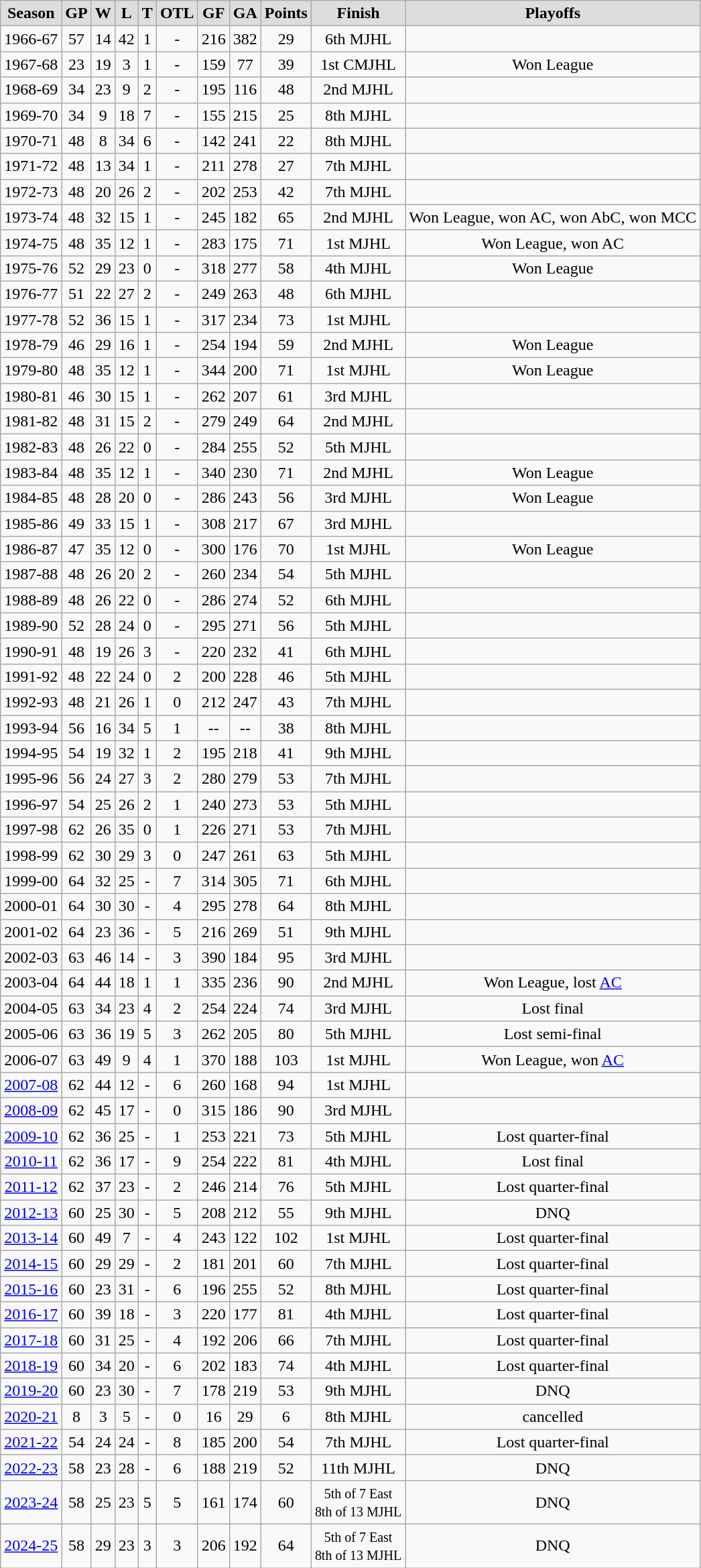<table class="wikitable">
<tr align="center"  bgcolor="#dddddd">
<td><strong>Season</strong></td>
<td><strong>GP </strong></td>
<td><strong> W </strong></td>
<td><strong> L </strong></td>
<td><strong> T </strong></td>
<td><strong>OTL</strong></td>
<td><strong>GF </strong></td>
<td><strong>GA </strong></td>
<td><strong>Points</strong></td>
<td><strong>Finish</strong></td>
<td><strong>Playoffs</strong></td>
</tr>
<tr align="center">
<td>1966-67</td>
<td>57</td>
<td>14</td>
<td>42</td>
<td>1</td>
<td>-</td>
<td>216</td>
<td>382</td>
<td>29</td>
<td>6th MJHL</td>
<td></td>
</tr>
<tr align="center">
<td>1967-68</td>
<td>23</td>
<td>19</td>
<td>3</td>
<td>1</td>
<td>-</td>
<td>159</td>
<td>77</td>
<td>39</td>
<td>1st CMJHL</td>
<td>Won League</td>
</tr>
<tr align="center">
<td>1968-69</td>
<td>34</td>
<td>23</td>
<td>9</td>
<td>2</td>
<td>-</td>
<td>195</td>
<td>116</td>
<td>48</td>
<td>2nd MJHL</td>
<td></td>
</tr>
<tr align="center">
<td>1969-70</td>
<td>34</td>
<td>9</td>
<td>18</td>
<td>7</td>
<td>-</td>
<td>155</td>
<td>215</td>
<td>25</td>
<td>8th MJHL</td>
<td></td>
</tr>
<tr align="center">
<td>1970-71</td>
<td>48</td>
<td>8</td>
<td>34</td>
<td>6</td>
<td>-</td>
<td>142</td>
<td>241</td>
<td>22</td>
<td>8th MJHL</td>
<td></td>
</tr>
<tr align="center">
<td>1971-72</td>
<td>48</td>
<td>13</td>
<td>34</td>
<td>1</td>
<td>-</td>
<td>211</td>
<td>278</td>
<td>27</td>
<td>7th MJHL</td>
<td></td>
</tr>
<tr align="center">
<td>1972-73</td>
<td>48</td>
<td>20</td>
<td>26</td>
<td>2</td>
<td>-</td>
<td>202</td>
<td>253</td>
<td>42</td>
<td>7th MJHL</td>
<td></td>
</tr>
<tr align="center">
<td>1973-74</td>
<td>48</td>
<td>32</td>
<td>15</td>
<td>1</td>
<td>-</td>
<td>245</td>
<td>182</td>
<td>65</td>
<td>2nd MJHL</td>
<td>Won League, won AC, won AbC, won MCC</td>
</tr>
<tr align="center">
<td>1974-75</td>
<td>48</td>
<td>35</td>
<td>12</td>
<td>1</td>
<td>-</td>
<td>283</td>
<td>175</td>
<td>71</td>
<td>1st MJHL</td>
<td>Won League, won AC</td>
</tr>
<tr align="center">
<td>1975-76</td>
<td>52</td>
<td>29</td>
<td>23</td>
<td>0</td>
<td>-</td>
<td>318</td>
<td>277</td>
<td>58</td>
<td>4th MJHL</td>
<td>Won League</td>
</tr>
<tr align="center">
<td>1976-77</td>
<td>51</td>
<td>22</td>
<td>27</td>
<td>2</td>
<td>-</td>
<td>249</td>
<td>263</td>
<td>48</td>
<td>6th MJHL</td>
<td></td>
</tr>
<tr align="center">
<td>1977-78</td>
<td>52</td>
<td>36</td>
<td>15</td>
<td>1</td>
<td>-</td>
<td>317</td>
<td>234</td>
<td>73</td>
<td>1st MJHL</td>
<td></td>
</tr>
<tr align="center">
<td>1978-79</td>
<td>46</td>
<td>29</td>
<td>16</td>
<td>1</td>
<td>-</td>
<td>254</td>
<td>194</td>
<td>59</td>
<td>2nd MJHL</td>
<td>Won League</td>
</tr>
<tr align="center">
<td>1979-80</td>
<td>48</td>
<td>35</td>
<td>12</td>
<td>1</td>
<td>-</td>
<td>344</td>
<td>200</td>
<td>71</td>
<td>1st MJHL</td>
<td>Won League</td>
</tr>
<tr align="center">
<td>1980-81</td>
<td>46</td>
<td>30</td>
<td>15</td>
<td>1</td>
<td>-</td>
<td>262</td>
<td>207</td>
<td>61</td>
<td>3rd MJHL</td>
<td></td>
</tr>
<tr align="center">
<td>1981-82</td>
<td>48</td>
<td>31</td>
<td>15</td>
<td>2</td>
<td>-</td>
<td>279</td>
<td>249</td>
<td>64</td>
<td>2nd MJHL</td>
<td></td>
</tr>
<tr align="center">
<td>1982-83</td>
<td>48</td>
<td>26</td>
<td>22</td>
<td>0</td>
<td>-</td>
<td>284</td>
<td>255</td>
<td>52</td>
<td>5th MJHL</td>
<td></td>
</tr>
<tr align="center">
<td>1983-84</td>
<td>48</td>
<td>35</td>
<td>12</td>
<td>1</td>
<td>-</td>
<td>340</td>
<td>230</td>
<td>71</td>
<td>2nd MJHL</td>
<td>Won League</td>
</tr>
<tr align="center">
<td>1984-85</td>
<td>48</td>
<td>28</td>
<td>20</td>
<td>0</td>
<td>-</td>
<td>286</td>
<td>243</td>
<td>56</td>
<td>3rd MJHL</td>
<td>Won League</td>
</tr>
<tr align="center">
<td>1985-86</td>
<td>49</td>
<td>33</td>
<td>15</td>
<td>1</td>
<td>-</td>
<td>308</td>
<td>217</td>
<td>67</td>
<td>3rd MJHL</td>
<td></td>
</tr>
<tr align="center">
<td>1986-87</td>
<td>47</td>
<td>35</td>
<td>12</td>
<td>0</td>
<td>-</td>
<td>300</td>
<td>176</td>
<td>70</td>
<td>1st MJHL</td>
<td>Won League</td>
</tr>
<tr align="center">
<td>1987-88</td>
<td>48</td>
<td>26</td>
<td>20</td>
<td>2</td>
<td>-</td>
<td>260</td>
<td>234</td>
<td>54</td>
<td>5th MJHL</td>
<td></td>
</tr>
<tr align="center">
<td>1988-89</td>
<td>48</td>
<td>26</td>
<td>22</td>
<td>0</td>
<td>-</td>
<td>286</td>
<td>274</td>
<td>52</td>
<td>6th MJHL</td>
<td></td>
</tr>
<tr align="center">
<td>1989-90</td>
<td>52</td>
<td>28</td>
<td>24</td>
<td>0</td>
<td>-</td>
<td>295</td>
<td>271</td>
<td>56</td>
<td>5th MJHL</td>
<td></td>
</tr>
<tr align="center">
<td>1990-91</td>
<td>48</td>
<td>19</td>
<td>26</td>
<td>3</td>
<td>-</td>
<td>220</td>
<td>232</td>
<td>41</td>
<td>6th MJHL</td>
<td></td>
</tr>
<tr align="center">
<td>1991-92</td>
<td>48</td>
<td>22</td>
<td>24</td>
<td>0</td>
<td>2</td>
<td>200</td>
<td>228</td>
<td>46</td>
<td>5th MJHL</td>
<td></td>
</tr>
<tr align="center">
<td>1992-93</td>
<td>48</td>
<td>21</td>
<td>26</td>
<td>1</td>
<td>0</td>
<td>212</td>
<td>247</td>
<td>43</td>
<td>7th MJHL</td>
<td></td>
</tr>
<tr align="center">
<td>1993-94</td>
<td>56</td>
<td>16</td>
<td>34</td>
<td>5</td>
<td>1</td>
<td>--</td>
<td>--</td>
<td>38</td>
<td>8th MJHL</td>
<td></td>
</tr>
<tr align="center">
<td>1994-95</td>
<td>54</td>
<td>19</td>
<td>32</td>
<td>1</td>
<td>2</td>
<td>195</td>
<td>218</td>
<td>41</td>
<td>9th MJHL</td>
<td></td>
</tr>
<tr align="center">
<td>1995-96</td>
<td>56</td>
<td>24</td>
<td>27</td>
<td>3</td>
<td>2</td>
<td>280</td>
<td>279</td>
<td>53</td>
<td>7th MJHL</td>
<td></td>
</tr>
<tr align="center">
<td>1996-97</td>
<td>54</td>
<td>25</td>
<td>26</td>
<td>2</td>
<td>1</td>
<td>240</td>
<td>273</td>
<td>53</td>
<td>5th MJHL</td>
<td></td>
</tr>
<tr align="center">
<td>1997-98</td>
<td>62</td>
<td>26</td>
<td>35</td>
<td>0</td>
<td>1</td>
<td>226</td>
<td>271</td>
<td>53</td>
<td>7th MJHL</td>
<td></td>
</tr>
<tr align="center">
<td>1998-99</td>
<td>62</td>
<td>30</td>
<td>29</td>
<td>3</td>
<td>0</td>
<td>247</td>
<td>261</td>
<td>63</td>
<td>5th MJHL</td>
<td></td>
</tr>
<tr align="center">
<td>1999-00</td>
<td>64</td>
<td>32</td>
<td>25</td>
<td>-</td>
<td>7</td>
<td>314</td>
<td>305</td>
<td>71</td>
<td>6th MJHL</td>
<td></td>
</tr>
<tr align="center">
<td>2000-01</td>
<td>64</td>
<td>30</td>
<td>30</td>
<td>-</td>
<td>4</td>
<td>295</td>
<td>278</td>
<td>64</td>
<td>8th MJHL</td>
<td></td>
</tr>
<tr align="center">
<td>2001-02</td>
<td>64</td>
<td>23</td>
<td>36</td>
<td>-</td>
<td>5</td>
<td>216</td>
<td>269</td>
<td>51</td>
<td>9th MJHL</td>
<td></td>
</tr>
<tr align="center">
<td>2002-03</td>
<td>63</td>
<td>46</td>
<td>14</td>
<td>-</td>
<td>3</td>
<td>390</td>
<td>184</td>
<td>95</td>
<td>3rd MJHL</td>
<td></td>
</tr>
<tr align="center">
<td>2003-04</td>
<td>64</td>
<td>44</td>
<td>18</td>
<td>1</td>
<td>1</td>
<td>335</td>
<td>236</td>
<td>90</td>
<td>2nd MJHL</td>
<td>Won League, lost <a href='#'>AC</a></td>
</tr>
<tr align="center">
<td>2004-05</td>
<td>63</td>
<td>34</td>
<td>23</td>
<td>4</td>
<td>2</td>
<td>254</td>
<td>224</td>
<td>74</td>
<td>3rd MJHL</td>
<td>Lost final</td>
</tr>
<tr align="center">
<td>2005-06</td>
<td>63</td>
<td>36</td>
<td>19</td>
<td>5</td>
<td>3</td>
<td>262</td>
<td>205</td>
<td>80</td>
<td>5th MJHL</td>
<td>Lost semi-final</td>
</tr>
<tr align="center">
<td>2006-07</td>
<td>63</td>
<td>49</td>
<td>9</td>
<td>4</td>
<td>1</td>
<td>370</td>
<td>188</td>
<td>103</td>
<td>1st MJHL</td>
<td>Won League, won <a href='#'>AC</a></td>
</tr>
<tr align="center">
<td><a href='#'>2007-08</a></td>
<td>62</td>
<td>44</td>
<td>12</td>
<td>-</td>
<td>6</td>
<td>260</td>
<td>168</td>
<td>94</td>
<td>1st MJHL</td>
<td></td>
</tr>
<tr align="center">
<td><a href='#'>2008-09</a></td>
<td>62</td>
<td>45</td>
<td>17</td>
<td>-</td>
<td>0</td>
<td>315</td>
<td>186</td>
<td>90</td>
<td>3rd MJHL</td>
<td></td>
</tr>
<tr align="center">
<td><a href='#'>2009-10</a></td>
<td>62</td>
<td>36</td>
<td>25</td>
<td>-</td>
<td>1</td>
<td>253</td>
<td>221</td>
<td>73</td>
<td>5th MJHL</td>
<td>Lost quarter-final</td>
</tr>
<tr align="center">
<td><a href='#'>2010-11</a></td>
<td>62</td>
<td>36</td>
<td>17</td>
<td>-</td>
<td>9</td>
<td>254</td>
<td>222</td>
<td>81</td>
<td>4th MJHL</td>
<td>Lost final</td>
</tr>
<tr align="center">
<td><a href='#'>2011-12</a></td>
<td>62</td>
<td>37</td>
<td>23</td>
<td>-</td>
<td>2</td>
<td>246</td>
<td>214</td>
<td>76</td>
<td>5th MJHL</td>
<td>Lost quarter-final</td>
</tr>
<tr align="center">
<td><a href='#'>2012-13</a></td>
<td>60</td>
<td>25</td>
<td>30</td>
<td>-</td>
<td>5</td>
<td>208</td>
<td>212</td>
<td>55</td>
<td>9th MJHL</td>
<td>DNQ</td>
</tr>
<tr align="center">
<td><a href='#'>2013-14</a></td>
<td>60</td>
<td>49</td>
<td>7</td>
<td>-</td>
<td>4</td>
<td>243</td>
<td>122</td>
<td>102</td>
<td>1st MJHL</td>
<td>Lost quarter-final</td>
</tr>
<tr align="center">
<td><a href='#'>2014-15</a></td>
<td>60</td>
<td>29</td>
<td>29</td>
<td>-</td>
<td>2</td>
<td>181</td>
<td>201</td>
<td>60</td>
<td>7th MJHL</td>
<td>Lost quarter-final</td>
</tr>
<tr align="center">
<td><a href='#'>2015-16</a></td>
<td>60</td>
<td>23</td>
<td>31</td>
<td>-</td>
<td>6</td>
<td>196</td>
<td>255</td>
<td>52</td>
<td>8th MJHL</td>
<td>Lost quarter-final</td>
</tr>
<tr align="center">
<td><a href='#'>2016-17</a></td>
<td>60</td>
<td>39</td>
<td>18</td>
<td>-</td>
<td>3</td>
<td>220</td>
<td>177</td>
<td>81</td>
<td>4th MJHL</td>
<td>Lost quarter-final</td>
</tr>
<tr align="center">
<td><a href='#'>2017-18</a></td>
<td>60</td>
<td>31</td>
<td>25</td>
<td>-</td>
<td>4</td>
<td>192</td>
<td>206</td>
<td>66</td>
<td>7th MJHL</td>
<td>Lost quarter-final</td>
</tr>
<tr align="center">
<td><a href='#'>2018-19</a></td>
<td>60</td>
<td>34</td>
<td>20</td>
<td>-</td>
<td>6</td>
<td>202</td>
<td>183</td>
<td>74</td>
<td>4th MJHL</td>
<td>Lost quarter-final</td>
</tr>
<tr align="center">
<td><a href='#'>2019-20</a></td>
<td>60</td>
<td>23</td>
<td>30</td>
<td>-</td>
<td>7</td>
<td>178</td>
<td>219</td>
<td>53</td>
<td>9th MJHL</td>
<td>DNQ</td>
</tr>
<tr align="center">
<td><a href='#'>2020-21</a></td>
<td>8</td>
<td>3</td>
<td>5</td>
<td>-</td>
<td>0</td>
<td>16</td>
<td>29</td>
<td>6</td>
<td>8th MJHL</td>
<td>cancelled</td>
</tr>
<tr align="center">
<td><a href='#'>2021-22</a></td>
<td>54</td>
<td>24</td>
<td>24</td>
<td>-</td>
<td>8</td>
<td>185</td>
<td>200</td>
<td>54</td>
<td>7th MJHL</td>
<td>Lost quarter-final</td>
</tr>
<tr align="center">
<td><a href='#'>2022-23</a></td>
<td>58</td>
<td>23</td>
<td>28</td>
<td>-</td>
<td>6</td>
<td>188</td>
<td>219</td>
<td>52</td>
<td>11th MJHL</td>
<td>DNQ</td>
</tr>
<tr align="center">
<td><a href='#'>2023-24</a></td>
<td>58</td>
<td>25</td>
<td>23</td>
<td>5</td>
<td>5</td>
<td>161</td>
<td>174</td>
<td>60</td>
<td><small>5th of 7 East<br>8th of 13 MJHL</small></td>
<td>DNQ</td>
</tr>
<tr align="center">
<td><a href='#'>2024-25</a></td>
<td>58</td>
<td>29</td>
<td>23</td>
<td>3</td>
<td>3</td>
<td>206</td>
<td>192</td>
<td>64</td>
<td><small>5th of 7 East<br>8th of 13 MJHL</small></td>
<td>DNQ</td>
</tr>
</table>
